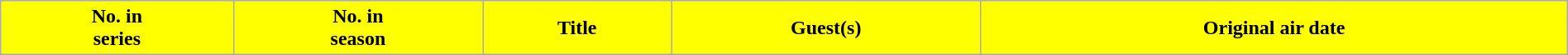<table class="wikitable plainrowheaders" style="width:100%;">
<tr>
<th style="background:#FFFF00; color:#000;">No. in<br>series</th>
<th style="background:#FFFF00; color:#000;">No. in<br>season</th>
<th style="background:#FFFF00; color:#000;">Title</th>
<th style="background:#FFFF00; color:#000;">Guest(s)</th>
<th style="background:#FFFF00; color:#000;">Original air date<br>





</th>
</tr>
</table>
